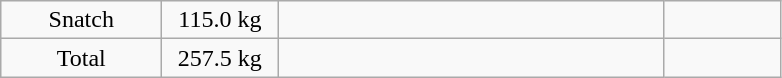<table class = "wikitable" style="text-align:center;">
<tr>
<td width=100>Snatch</td>
<td width=70>115.0 kg</td>
<td width=250 align=left></td>
<td width=70></td>
</tr>
<tr>
<td>Total</td>
<td>257.5 kg</td>
<td align=left></td>
<td></td>
</tr>
</table>
